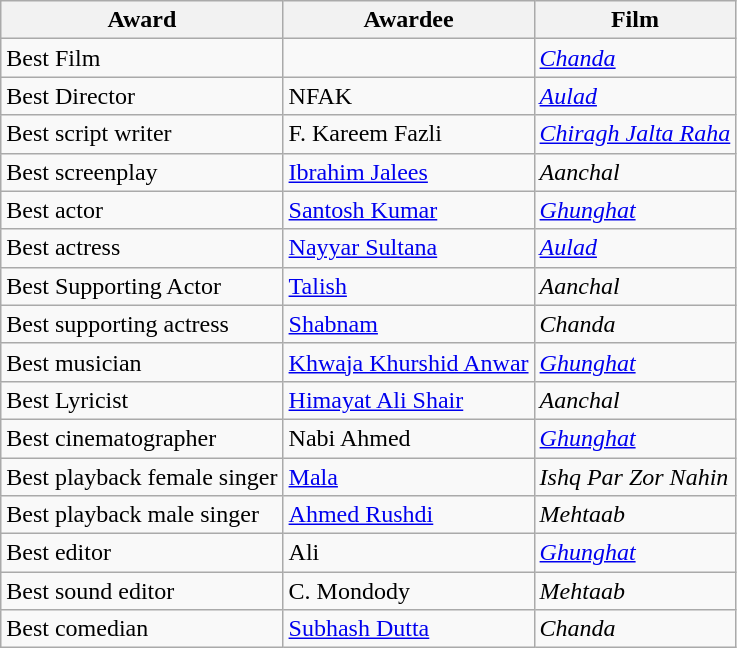<table class="wikitable">
<tr>
<th>Award</th>
<th>Awardee</th>
<th>Film</th>
</tr>
<tr>
<td>Best Film</td>
<td></td>
<td><em><a href='#'>Chanda</a></em></td>
</tr>
<tr>
<td>Best Director</td>
<td>NFAK</td>
<td><a href='#'><em>Aulad</em></a></td>
</tr>
<tr>
<td>Best script writer</td>
<td>F. Kareem Fazli</td>
<td><em><a href='#'>Chiragh Jalta Raha</a></em></td>
</tr>
<tr>
<td>Best screenplay</td>
<td><a href='#'>Ibrahim Jalees</a></td>
<td><em>Aanchal</em></td>
</tr>
<tr>
<td>Best actor</td>
<td><a href='#'>Santosh Kumar</a></td>
<td><a href='#'><em>Ghunghat</em></a></td>
</tr>
<tr>
<td>Best actress</td>
<td><a href='#'>Nayyar Sultana</a></td>
<td><a href='#'><em>Aulad</em></a></td>
</tr>
<tr>
<td>Best Supporting Actor</td>
<td><a href='#'>Talish</a></td>
<td><em>Aanchal</em></td>
</tr>
<tr>
<td>Best supporting actress</td>
<td><a href='#'>Shabnam</a></td>
<td><em>Chanda</em></td>
</tr>
<tr>
<td>Best musician</td>
<td><a href='#'>Khwaja Khurshid Anwar</a></td>
<td><a href='#'><em>Ghunghat</em></a></td>
</tr>
<tr>
<td>Best Lyricist</td>
<td><a href='#'>Himayat Ali Shair</a></td>
<td><em>Aanchal</em></td>
</tr>
<tr>
<td>Best cinematographer</td>
<td>Nabi Ahmed</td>
<td><a href='#'><em>Ghunghat</em></a></td>
</tr>
<tr>
<td>Best playback female singer</td>
<td><a href='#'>Mala</a></td>
<td><em>Ishq Par Zor Nahin</em></td>
</tr>
<tr>
<td>Best playback male singer</td>
<td><a href='#'>Ahmed Rushdi</a></td>
<td><em>Mehtaab</em></td>
</tr>
<tr>
<td>Best editor</td>
<td>Ali</td>
<td><a href='#'><em>Ghunghat</em></a></td>
</tr>
<tr>
<td>Best sound editor</td>
<td>C. Mondody</td>
<td><em>Mehtaab</em></td>
</tr>
<tr>
<td>Best comedian</td>
<td><a href='#'>Subhash Dutta</a></td>
<td><em>Chanda</em></td>
</tr>
</table>
